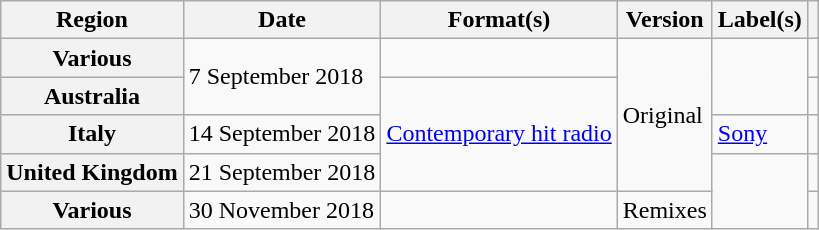<table class="wikitable plainrowheaders">
<tr>
<th scope="col">Region</th>
<th scope="col">Date</th>
<th scope="col">Format(s)</th>
<th scope="col">Version</th>
<th scope="col">Label(s)</th>
<th scope="col"></th>
</tr>
<tr>
<th scope="row">Various</th>
<td rowspan=2>7 September 2018</td>
<td></td>
<td rowspan=4>Original</td>
<td rowspan=2></td>
<td style="text-align:center;"></td>
</tr>
<tr>
<th scope="row">Australia</th>
<td rowspan=3><a href='#'>Contemporary hit radio</a></td>
<td style="text-align:center;"></td>
</tr>
<tr>
<th scope="row">Italy</th>
<td>14 September 2018</td>
<td><a href='#'>Sony</a></td>
<td style="text-align:center;"></td>
</tr>
<tr>
<th scope="row">United Kingdom</th>
<td>21 September 2018</td>
<td rowspan=2></td>
<td style="text-align:center;"></td>
</tr>
<tr>
<th scope="row">Various</th>
<td>30 November 2018</td>
<td></td>
<td>Remixes</td>
<td style="text-align:center;"></td>
</tr>
</table>
